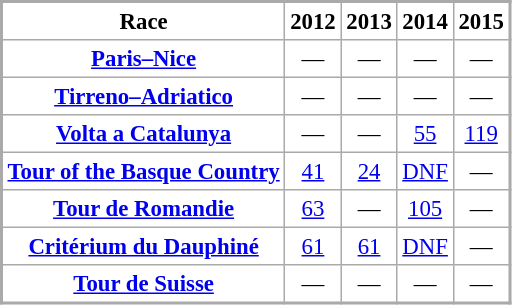<table cellpadding="3" cellspacing="0" border="1" style="font-size: 95%; border: #aaa solid 2px; border-collapse: collapse;">
<tr>
<th>Race</th>
<th scope="col">2012</th>
<th scope="col">2013</th>
<th scope="col">2014</th>
<th scope="col">2015</th>
</tr>
<tr style="text-align:center; text-align:center;">
<td><strong><a href='#'>Paris–Nice</a></strong></td>
<td>—</td>
<td>—</td>
<td>—</td>
<td>—</td>
</tr>
<tr style="text-align:center;">
<td><strong><a href='#'>Tirreno–Adriatico</a></strong></td>
<td>—</td>
<td>—</td>
<td>—</td>
<td>—</td>
</tr>
<tr style="text-align:center;">
<td><strong><a href='#'>Volta a Catalunya</a></strong></td>
<td>—</td>
<td>—</td>
<td><a href='#'>55</a></td>
<td><a href='#'>119</a></td>
</tr>
<tr style="text-align:center;">
<td><strong><a href='#'>Tour of the Basque Country</a></strong></td>
<td><a href='#'>41</a></td>
<td><a href='#'>24</a></td>
<td><a href='#'>DNF</a></td>
<td>—</td>
</tr>
<tr style="text-align:center; text-align:center;">
<td><strong><a href='#'>Tour de Romandie</a></strong></td>
<td><a href='#'>63</a></td>
<td>—</td>
<td><a href='#'>105</a></td>
<td>—</td>
</tr>
<tr style="text-align:center;">
<td><strong><a href='#'>Critérium du Dauphiné</a></strong></td>
<td><a href='#'>61</a></td>
<td><a href='#'>61</a></td>
<td><a href='#'>DNF</a></td>
<td>—</td>
</tr>
<tr style="text-align:center; text-align:center;">
<td><strong><a href='#'>Tour de Suisse</a></strong></td>
<td>—</td>
<td>—</td>
<td>—</td>
<td>—</td>
</tr>
</table>
